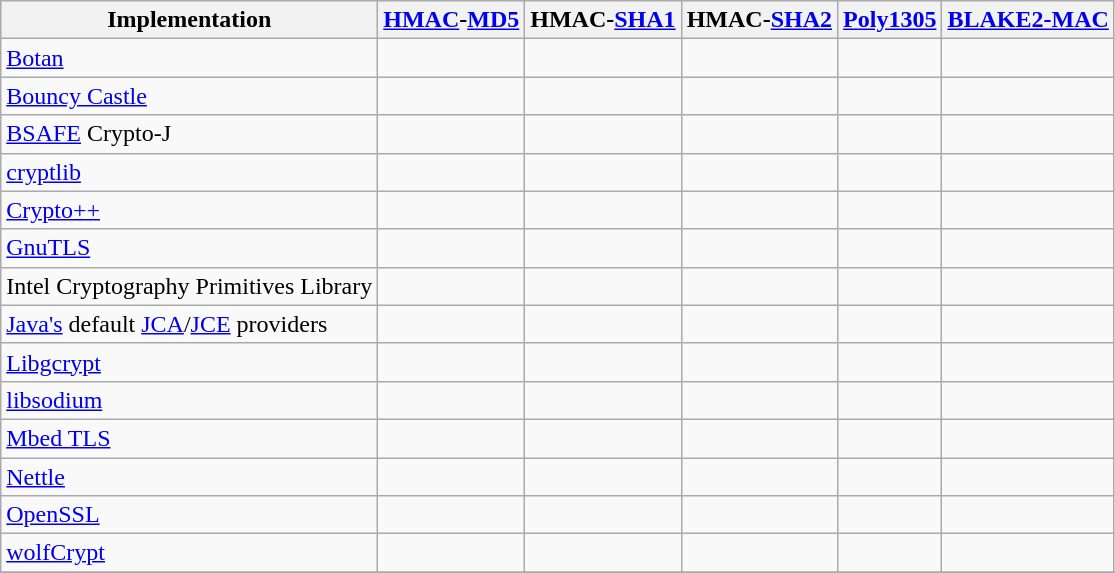<table class="wikitable sortable sort-under" style="text-align: left">
<tr>
<th>Implementation</th>
<th><a href='#'>HMAC</a>-<a href='#'>MD5</a></th>
<th>HMAC-<a href='#'>SHA1</a></th>
<th>HMAC-<a href='#'>SHA2</a></th>
<th><a href='#'>Poly1305</a></th>
<th><a href='#'>BLAKE2-MAC</a></th>
</tr>
<tr>
<td><a href='#'>Botan</a></td>
<td></td>
<td></td>
<td></td>
<td></td>
<td></td>
</tr>
<tr>
<td><a href='#'>Bouncy Castle</a></td>
<td></td>
<td></td>
<td></td>
<td></td>
<td></td>
</tr>
<tr>
<td><a href='#'>BSAFE</a> Crypto-J</td>
<td></td>
<td></td>
<td></td>
<td></td>
<td></td>
</tr>
<tr>
<td><a href='#'>cryptlib</a></td>
<td></td>
<td></td>
<td></td>
<td></td>
<td></td>
</tr>
<tr>
<td><a href='#'>Crypto++</a></td>
<td></td>
<td></td>
<td></td>
<td></td>
<td></td>
</tr>
<tr>
<td><a href='#'>GnuTLS</a></td>
<td></td>
<td></td>
<td></td>
<td></td>
<td></td>
</tr>
<tr>
<td>Intel Cryptography Primitives Library</td>
<td></td>
<td></td>
<td></td>
<td></td>
<td></td>
</tr>
<tr>
<td><a href='#'>Java's</a> default <a href='#'>JCA</a>/<a href='#'>JCE</a> providers</td>
<td></td>
<td></td>
<td></td>
<td></td>
<td></td>
</tr>
<tr>
<td><a href='#'>Libgcrypt</a></td>
<td></td>
<td></td>
<td></td>
<td></td>
<td></td>
</tr>
<tr>
<td><a href='#'>libsodium</a></td>
<td></td>
<td></td>
<td></td>
<td></td>
<td></td>
</tr>
<tr>
<td><a href='#'>Mbed TLS</a></td>
<td></td>
<td></td>
<td></td>
<td></td>
<td></td>
</tr>
<tr>
<td><a href='#'>Nettle</a></td>
<td></td>
<td></td>
<td></td>
<td></td>
<td></td>
</tr>
<tr>
<td><a href='#'>OpenSSL</a></td>
<td></td>
<td></td>
<td></td>
<td></td>
<td></td>
</tr>
<tr>
<td><a href='#'>wolfCrypt</a></td>
<td></td>
<td></td>
<td></td>
<td></td>
<td></td>
</tr>
<tr>
</tr>
</table>
